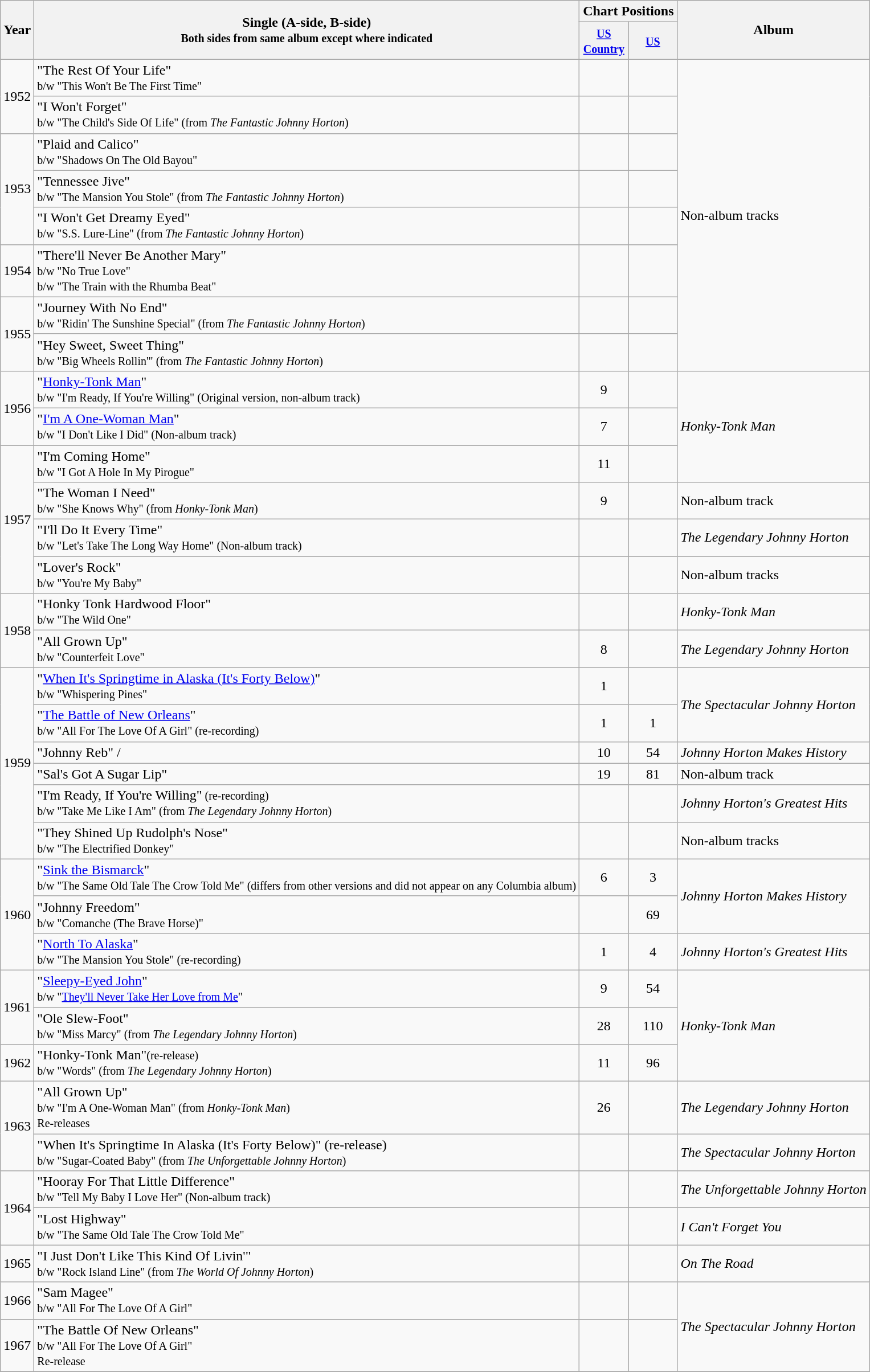<table class="wikitable">
<tr>
<th rowspan="2">Year</th>
<th rowspan="2">Single (A-side, B-side)<br><small>Both sides from same album except where indicated</small></th>
<th colspan="2">Chart Positions</th>
<th rowspan="2">Album</th>
</tr>
<tr>
<th width="50"><small><a href='#'>US Country</a></small></th>
<th width="50"><small><a href='#'>US</a></small><br></th>
</tr>
<tr>
<td rowspan="2">1952</td>
<td>"The Rest Of Your Life"<br><small>b/w "This Won't Be The First Time"</small></td>
<td></td>
<td></td>
<td align="left" rowspan="8">Non-album tracks</td>
</tr>
<tr>
<td>"I Won't Forget"<br><small>b/w "The Child's Side Of Life" (from <em>The Fantastic Johnny Horton</em>)</small></td>
<td></td>
<td></td>
</tr>
<tr>
<td rowspan="3">1953</td>
<td>"Plaid and Calico"<br><small>b/w "Shadows On The Old Bayou"</small></td>
<td></td>
<td></td>
</tr>
<tr>
<td>"Tennessee Jive"<br><small>b/w "The Mansion You Stole" (from <em>The Fantastic Johnny Horton</em>)</small></td>
<td></td>
<td></td>
</tr>
<tr>
<td>"I Won't Get Dreamy Eyed"<br><small>b/w "S.S. Lure-Line" (from <em>The Fantastic Johnny Horton</em>)</small></td>
<td></td>
<td></td>
</tr>
<tr>
<td>1954</td>
<td>"There'll Never Be Another Mary"<br><small>b/w "No True Love"<br>b/w "The Train with the Rhumba Beat"</small></td>
<td></td>
<td></td>
</tr>
<tr>
<td rowspan="2">1955</td>
<td>"Journey With No End"<br><small>b/w "Ridin' The Sunshine Special" (from <em>The Fantastic Johnny Horton</em>)</small></td>
<td></td>
<td></td>
</tr>
<tr>
<td>"Hey Sweet, Sweet Thing"<br><small>b/w "Big Wheels Rollin'" (from <em>The Fantastic Johnny Horton</em>)</small></td>
<td></td>
<td></td>
</tr>
<tr>
<td rowspan="2">1956</td>
<td>"<a href='#'>Honky-Tonk Man</a>"<br><small>b/w "I'm Ready, If You're Willing" (Original version, non-album track)</small></td>
<td align="center">9</td>
<td></td>
<td align="left" rowspan="3"><em>Honky-Tonk Man</em></td>
</tr>
<tr>
<td>"<a href='#'>I'm A One-Woman Man</a>"<br><small>b/w "I Don't Like I Did" (Non-album track)</small></td>
<td align="center">7</td>
<td></td>
</tr>
<tr>
<td rowspan="4">1957</td>
<td>"I'm Coming Home"<br><small>b/w "I Got A Hole In My Pirogue"</small></td>
<td align="center">11</td>
<td></td>
</tr>
<tr>
<td>"The Woman I Need"<br><small>b/w "She Knows Why" (from <em>Honky-Tonk Man</em>)</small></td>
<td align="center">9</td>
<td></td>
<td align="left">Non-album track</td>
</tr>
<tr>
<td>"I'll Do It Every Time"<br><small>b/w "Let's Take The Long Way Home" (Non-album track)</small></td>
<td></td>
<td></td>
<td><em>The Legendary Johnny Horton</em></td>
</tr>
<tr>
<td>"Lover's Rock"<br><small>b/w "You're My Baby"</small></td>
<td></td>
<td></td>
<td align="left">Non-album tracks</td>
</tr>
<tr>
<td rowspan="2">1958</td>
<td>"Honky Tonk Hardwood Floor"<br><small>b/w "The Wild One"</small></td>
<td></td>
<td></td>
<td align="left"><em>Honky-Tonk Man</em></td>
</tr>
<tr>
<td>"All Grown Up"<br><small>b/w "Counterfeit Love"</small></td>
<td align="center">8</td>
<td></td>
<td align="left"><em>The Legendary Johnny Horton</em></td>
</tr>
<tr>
<td rowspan="6">1959</td>
<td>"<a href='#'>When It's Springtime in Alaska (It's Forty Below)</a>"<br><small>b/w "Whispering Pines"</small></td>
<td align="center">1</td>
<td></td>
<td rowspan="2"><em>The Spectacular Johnny Horton</em></td>
</tr>
<tr>
<td>"<a href='#'>The Battle of New Orleans</a>"<br><small>b/w "All For The Love Of A Girl" (re-recording)</small></td>
<td align="center">1</td>
<td align="center">1</td>
</tr>
<tr>
<td>"Johnny Reb" /</td>
<td align="center">10</td>
<td align="center">54</td>
<td><em>Johnny Horton Makes History</em></td>
</tr>
<tr>
<td>"Sal's Got A Sugar Lip"</td>
<td align="center">19</td>
<td align="center">81</td>
<td align="left">Non-album track</td>
</tr>
<tr>
<td>"I'm Ready, If You're Willing"<small> (re-recording)<br>b/w "Take Me Like I Am" (from <em>The Legendary Johnny Horton</em>)</small></td>
<td></td>
<td></td>
<td align="left"><em>Johnny Horton's Greatest Hits</em></td>
</tr>
<tr>
<td>"They Shined Up Rudolph's Nose"<br><small>b/w "The Electrified Donkey"</small></td>
<td></td>
<td></td>
<td align="left">Non-album tracks</td>
</tr>
<tr>
<td rowspan="3">1960</td>
<td>"<a href='#'>Sink the Bismarck</a>"<br><small>b/w "The Same Old Tale The Crow Told Me" (differs from other versions and did not appear on any Columbia album)</small></td>
<td align="center">6</td>
<td align="center">3</td>
<td rowspan="2"><em>Johnny Horton Makes History</em></td>
</tr>
<tr>
<td>"Johnny Freedom"<br><small>b/w "Comanche (The Brave Horse)"</small></td>
<td></td>
<td align="center">69</td>
</tr>
<tr>
<td>"<a href='#'>North To Alaska</a>"<br><small>b/w "The Mansion You Stole" (re-recording)</small></td>
<td align="center">1</td>
<td align="center">4</td>
<td><em>Johnny Horton's Greatest Hits</em></td>
</tr>
<tr>
<td rowspan="2">1961</td>
<td>"<a href='#'>Sleepy-Eyed John</a>"<br><small>b/w "<a href='#'>They'll Never Take Her Love from Me</a>"</small></td>
<td align="center">9</td>
<td align="center">54</td>
<td rowspan="3"><em>Honky-Tonk Man</em></td>
</tr>
<tr>
<td>"Ole Slew-Foot"<br><small>b/w "Miss Marcy" (from <em>The Legendary Johnny Horton</em>)</small></td>
<td align="center">28</td>
<td align="center">110</td>
</tr>
<tr>
<td>1962</td>
<td>"Honky-Tonk Man"<small>(re-release)</small><br><small>b/w "Words" (from <em>The Legendary Johnny Horton</em>)</small></td>
<td align="center">11</td>
<td align="center">96</td>
</tr>
<tr>
<td rowspan="2">1963</td>
<td>"All Grown Up"<br><small>b/w "I'm A One-Woman Man" (from <em>Honky-Tonk Man</em>)<br>Re-releases</small></td>
<td align="center">26</td>
<td></td>
<td align="left"><em>The Legendary Johnny Horton</em></td>
</tr>
<tr>
<td>"When It's Springtime In Alaska (It's Forty Below)" (re-release)<br><small>b/w "Sugar-Coated Baby" (from <em>The Unforgettable Johnny Horton</em>)</small></td>
<td></td>
<td></td>
<td align="left"><em>The Spectacular Johnny Horton</em></td>
</tr>
<tr>
<td rowspan="2">1964</td>
<td>"Hooray For That Little Difference"<br><small>b/w "Tell My Baby I Love Her" (Non-album track)</small></td>
<td></td>
<td></td>
<td align="left"><em>The Unforgettable Johnny Horton</em></td>
</tr>
<tr>
<td>"Lost Highway"<br><small>b/w "The Same Old Tale The Crow Told Me"</small></td>
<td></td>
<td></td>
<td align="left"><em>I Can't Forget You</em></td>
</tr>
<tr>
<td>1965</td>
<td>"I Just Don't Like This Kind Of Livin'"<br><small>b/w "Rock Island Line" (from <em>The World Of Johnny Horton</em>)</small></td>
<td></td>
<td></td>
<td align="left"><em>On The Road</em></td>
</tr>
<tr>
<td>1966</td>
<td>"Sam Magee"<br><small>b/w "All For The Love Of A Girl"</small></td>
<td></td>
<td></td>
<td align="left" rowspan="2"><em>The Spectacular Johnny Horton</em></td>
</tr>
<tr>
<td>1967</td>
<td>"The Battle Of New Orleans"<br><small>b/w "All For The Love Of A Girl"<br>Re-release</small></td>
<td></td>
<td></td>
</tr>
<tr>
</tr>
</table>
